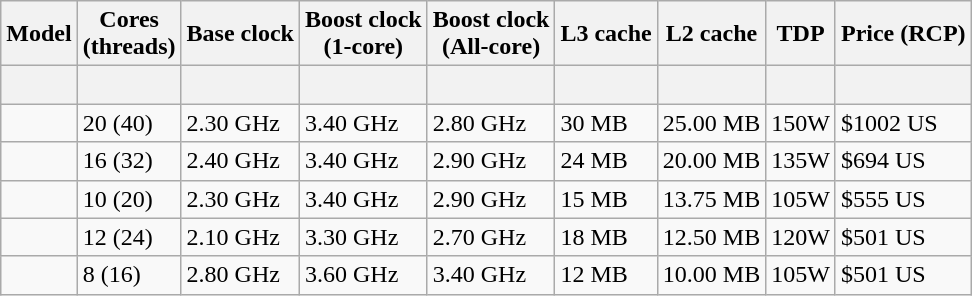<table class="mw-datatable wikitable sortable">
<tr>
<th>Model</th>
<th>Cores<br>(threads)</th>
<th>Base clock</th>
<th>Boost clock<br>(1-core)</th>
<th>Boost clock<br>(All-core)</th>
<th>L3 cache</th>
<th>L2 cache</th>
<th>TDP</th>
<th>Price (RCP)</th>
</tr>
<tr>
<th style="background-position:center"><br></th>
<th style="background-position:center"></th>
<th style="background-position:center"></th>
<th style="background-position:center"></th>
<th style="background-position:center"></th>
<th style="background-position:center"></th>
<th style="background-position:center"></th>
<th style="background-position:center"></th>
<th style="background-position:center"></th>
</tr>
<tr>
<td></td>
<td>20 (40)</td>
<td>2.30 GHz</td>
<td>3.40 GHz</td>
<td>2.80 GHz</td>
<td>30 MB</td>
<td>25.00 MB</td>
<td>150W</td>
<td>$1002 US</td>
</tr>
<tr>
<td></td>
<td>16 (32)</td>
<td>2.40 GHz</td>
<td>3.40 GHz</td>
<td>2.90 GHz</td>
<td>24 MB</td>
<td>20.00 MB</td>
<td>135W</td>
<td>$694 US</td>
</tr>
<tr>
<td></td>
<td>10 (20)</td>
<td>2.30 GHz</td>
<td>3.40 GHz</td>
<td>2.90 GHz</td>
<td>15 MB</td>
<td>13.75 MB</td>
<td>105W</td>
<td>$555 US</td>
</tr>
<tr>
<td></td>
<td>12 (24)</td>
<td>2.10 GHz</td>
<td>3.30 GHz</td>
<td>2.70 GHz</td>
<td>18 MB</td>
<td>12.50 MB</td>
<td>120W</td>
<td>$501 US</td>
</tr>
<tr>
<td></td>
<td>8 (16)</td>
<td>2.80 GHz</td>
<td>3.60 GHz</td>
<td>3.40 GHz</td>
<td>12 MB</td>
<td>10.00 MB</td>
<td>105W</td>
<td>$501 US</td>
</tr>
</table>
